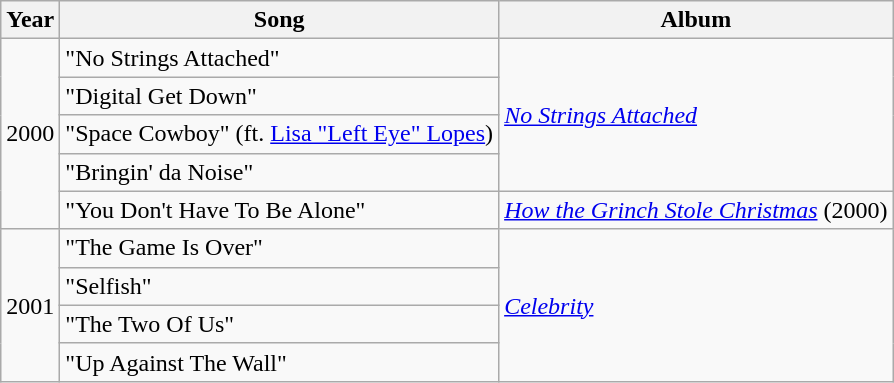<table class="wikitable">
<tr>
<th>Year</th>
<th>Song</th>
<th>Album</th>
</tr>
<tr>
<td rowspan="5">2000</td>
<td>"No Strings Attached"</td>
<td rowspan="4"><em><a href='#'>No Strings Attached</a></em></td>
</tr>
<tr>
<td>"Digital Get Down"</td>
</tr>
<tr>
<td>"Space Cowboy" (ft. <a href='#'>Lisa "Left Eye" Lopes</a>)</td>
</tr>
<tr>
<td>"Bringin' da Noise"</td>
</tr>
<tr>
<td>"You Don't Have To Be Alone"</td>
<td><em><a href='#'>How the Grinch Stole Christmas</a></em> (2000)</td>
</tr>
<tr>
<td rowspan="4">2001</td>
<td>"The Game Is Over"</td>
<td rowspan="4"><em><a href='#'>Celebrity</a></em></td>
</tr>
<tr>
<td>"Selfish"</td>
</tr>
<tr>
<td>"The Two Of Us"</td>
</tr>
<tr>
<td>"Up Against The Wall"</td>
</tr>
</table>
